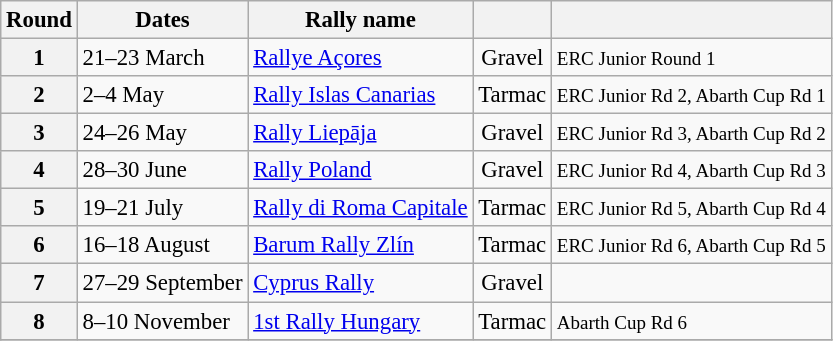<table class="wikitable" style="font-size: 95%">
<tr>
<th>Round</th>
<th>Dates</th>
<th>Rally name</th>
<th></th>
<th></th>
</tr>
<tr>
<th>1</th>
<td>21–23 March</td>
<td> <a href='#'>Rallye Açores</a></td>
<td align="center">Gravel</td>
<td><small>ERC Junior Round 1</small></td>
</tr>
<tr>
<th>2</th>
<td>2–4 May</td>
<td> <a href='#'>Rally Islas Canarias</a></td>
<td align="center">Tarmac</td>
<td><small>ERC Junior Rd 2, Abarth Cup Rd 1</small></td>
</tr>
<tr>
<th>3</th>
<td>24–26 May</td>
<td> <a href='#'>Rally Liepāja</a></td>
<td align="center">Gravel</td>
<td><small>ERC Junior Rd 3, Abarth Cup Rd 2</small></td>
</tr>
<tr>
<th>4</th>
<td>28–30 June</td>
<td> <a href='#'>Rally Poland</a></td>
<td align="center">Gravel</td>
<td><small>ERC Junior Rd 4, Abarth Cup Rd 3</small></td>
</tr>
<tr>
<th>5</th>
<td>19–21 July</td>
<td> <a href='#'>Rally di Roma Capitale</a></td>
<td align="center">Tarmac</td>
<td><small>ERC Junior Rd 5, Abarth Cup Rd 4</small></td>
</tr>
<tr>
<th>6</th>
<td>16–18 August</td>
<td> <a href='#'>Barum Rally Zlín</a></td>
<td align="center">Tarmac</td>
<td><small>ERC Junior Rd 6, Abarth Cup Rd 5</small></td>
</tr>
<tr>
<th>7</th>
<td>27–29 September</td>
<td> <a href='#'>Cyprus Rally</a></td>
<td align="center">Gravel</td>
<td></td>
</tr>
<tr>
<th>8</th>
<td>8–10 November</td>
<td> <a href='#'>1st Rally Hungary</a></td>
<td align="center">Tarmac</td>
<td><small>Abarth Cup Rd 6</small></td>
</tr>
<tr>
</tr>
</table>
